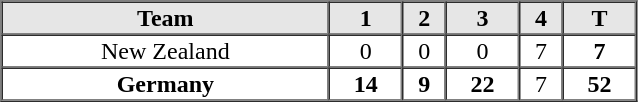<table border=1 cellspacing=0 width=425 style="margin-left:3em;">
<tr style="text-align:center; background-color:#e6e6e6;">
<th>Team</th>
<th>1</th>
<th>2</th>
<th>3</th>
<th>4</th>
<th>T</th>
</tr>
<tr style="text-align:center">
<td> New Zealand</td>
<td>0</td>
<td>0</td>
<td>0</td>
<td>7</td>
<th>7</th>
</tr>
<tr style="text-align:center">
<td><strong> Germany</strong></td>
<td><strong>14</strong></td>
<td><strong>9</strong></td>
<td><strong>22</strong></td>
<td>7</td>
<th>52</th>
</tr>
</table>
